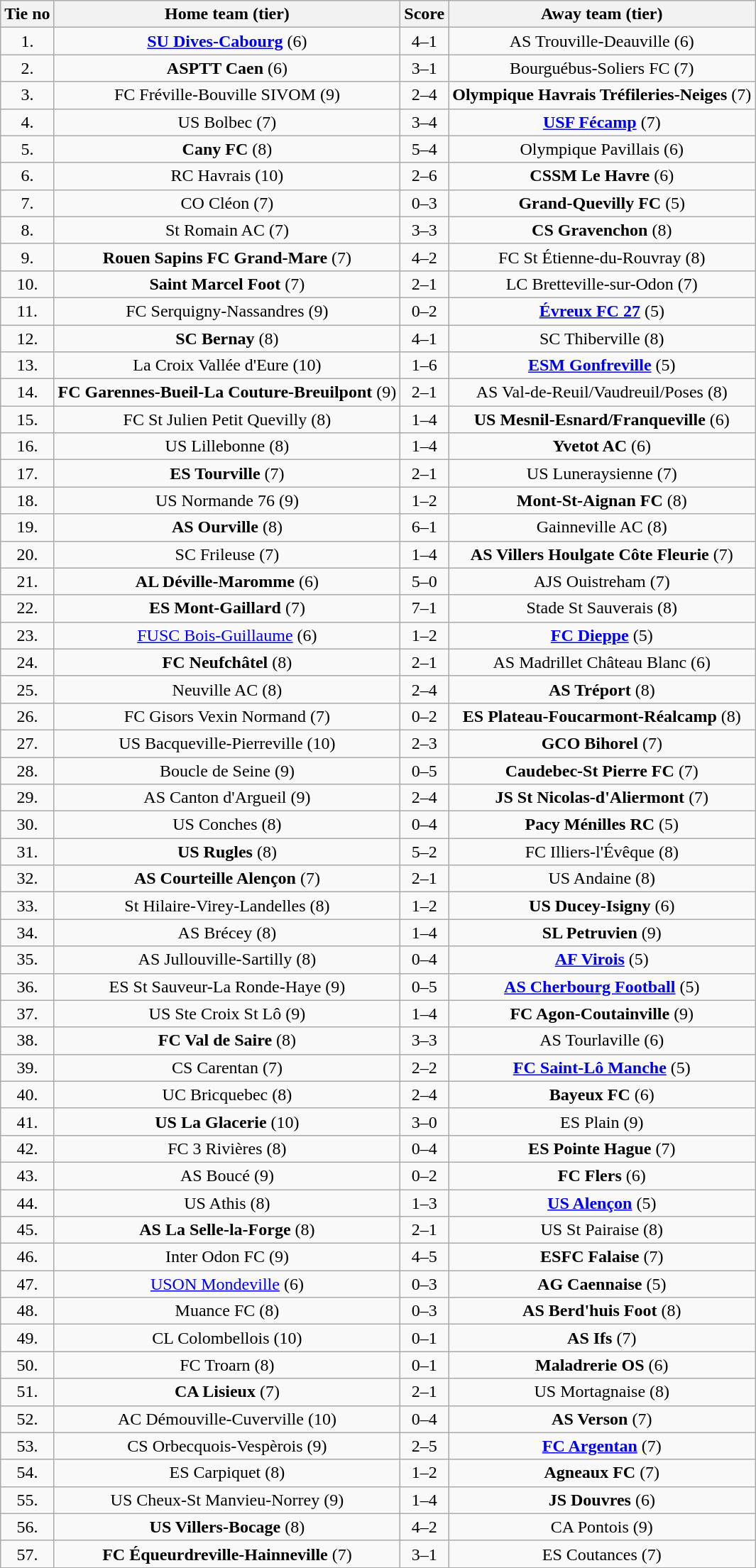<table class="wikitable" style="text-align: center">
<tr>
<th>Tie no</th>
<th>Home team (tier)</th>
<th>Score</th>
<th>Away team (tier)</th>
</tr>
<tr>
<td>1.</td>
<td><strong><a href='#'>SU Dives-Cabourg</a></strong> (6)</td>
<td>4–1</td>
<td>AS Trouville-Deauville (6)</td>
</tr>
<tr>
<td>2.</td>
<td><strong>ASPTT Caen</strong> (6)</td>
<td>3–1</td>
<td>Bourguébus-Soliers FC (7)</td>
</tr>
<tr>
<td>3.</td>
<td>FC Fréville-Bouville SIVOM (9)</td>
<td>2–4</td>
<td><strong>Olympique Havrais Tréfileries-Neiges</strong> (7)</td>
</tr>
<tr>
<td>4.</td>
<td>US Bolbec (7)</td>
<td>3–4</td>
<td><strong><a href='#'>USF Fécamp</a></strong> (7)</td>
</tr>
<tr>
<td>5.</td>
<td><strong>Cany FC</strong> (8)</td>
<td>5–4</td>
<td>Olympique Pavillais (6)</td>
</tr>
<tr>
<td>6.</td>
<td>RC Havrais (10)</td>
<td>2–6</td>
<td><strong>CSSM Le Havre</strong> (6)</td>
</tr>
<tr>
<td>7.</td>
<td>CO Cléon (7)</td>
<td>0–3</td>
<td><strong>Grand-Quevilly FC</strong> (5)</td>
</tr>
<tr>
<td>8.</td>
<td>St Romain AC (7)</td>
<td>3–3 </td>
<td><strong>CS Gravenchon</strong> (8)</td>
</tr>
<tr>
<td>9.</td>
<td><strong>Rouen Sapins FC Grand-Mare</strong> (7)</td>
<td>4–2</td>
<td>FC St Étienne-du-Rouvray (8)</td>
</tr>
<tr>
<td>10.</td>
<td><strong>Saint Marcel Foot</strong> (7)</td>
<td>2–1</td>
<td>LC Bretteville-sur-Odon (7)</td>
</tr>
<tr>
<td>11.</td>
<td>FC Serquigny-Nassandres (9)</td>
<td>0–2</td>
<td><strong><a href='#'>Évreux FC 27</a></strong> (5)</td>
</tr>
<tr>
<td>12.</td>
<td><strong>SC Bernay</strong> (8)</td>
<td>4–1</td>
<td>SC Thiberville (8)</td>
</tr>
<tr>
<td>13.</td>
<td>La Croix Vallée d'Eure (10)</td>
<td>1–6</td>
<td><strong><a href='#'>ESM Gonfreville</a></strong> (5)</td>
</tr>
<tr>
<td>14.</td>
<td><strong>FC Garennes-Bueil-La Couture-Breuilpont</strong> (9)</td>
<td>2–1</td>
<td>AS Val-de-Reuil/Vaudreuil/Poses (8)</td>
</tr>
<tr>
<td>15.</td>
<td>FC St Julien Petit Quevilly (8)</td>
<td>1–4</td>
<td><strong>US Mesnil-Esnard/Franqueville</strong> (6)</td>
</tr>
<tr>
<td>16.</td>
<td>US Lillebonne (8)</td>
<td>1–4</td>
<td><strong>Yvetot AC</strong> (6)</td>
</tr>
<tr>
<td>17.</td>
<td><strong>ES Tourville</strong> (7)</td>
<td>2–1</td>
<td>US Luneraysienne (7)</td>
</tr>
<tr>
<td>18.</td>
<td>US Normande 76 (9)</td>
<td>1–2</td>
<td><strong>Mont-St-Aignan FC</strong> (8)</td>
</tr>
<tr>
<td>19.</td>
<td><strong>AS Ourville</strong> (8)</td>
<td>6–1</td>
<td>Gainneville AC (8)</td>
</tr>
<tr>
<td>20.</td>
<td>SC Frileuse (7)</td>
<td>1–4</td>
<td><strong>AS Villers Houlgate Côte Fleurie</strong> (7)</td>
</tr>
<tr>
<td>21.</td>
<td><strong>AL Déville-Maromme</strong> (6)</td>
<td>5–0</td>
<td>AJS Ouistreham (7)</td>
</tr>
<tr>
<td>22.</td>
<td><strong>ES Mont-Gaillard</strong> (7)</td>
<td>7–1</td>
<td>Stade St Sauverais (8)</td>
</tr>
<tr>
<td>23.</td>
<td><a href='#'>FUSC Bois-Guillaume</a> (6)</td>
<td>1–2</td>
<td><strong><a href='#'>FC Dieppe</a></strong> (5)</td>
</tr>
<tr>
<td>24.</td>
<td><strong>FC Neufchâtel</strong> (8)</td>
<td>2–1</td>
<td>AS Madrillet Château Blanc (6)</td>
</tr>
<tr>
<td>25.</td>
<td>Neuville AC (8)</td>
<td>2–4 </td>
<td><strong>AS Tréport</strong> (8)</td>
</tr>
<tr>
<td>26.</td>
<td>FC Gisors Vexin Normand (7)</td>
<td>0–2</td>
<td><strong>ES Plateau-Foucarmont-Réalcamp</strong> (8)</td>
</tr>
<tr>
<td>27.</td>
<td>US Bacqueville-Pierreville (10)</td>
<td>2–3</td>
<td><strong>GCO Bihorel</strong> (7)</td>
</tr>
<tr>
<td>28.</td>
<td>Boucle de Seine (9)</td>
<td>0–5</td>
<td><strong>Caudebec-St Pierre FC</strong> (7)</td>
</tr>
<tr>
<td>29.</td>
<td>AS Canton d'Argueil (9)</td>
<td>2–4</td>
<td><strong>JS St Nicolas-d'Aliermont</strong> (7)</td>
</tr>
<tr>
<td>30.</td>
<td>US Conches (8)</td>
<td>0–4</td>
<td><strong>Pacy Ménilles RC</strong> (5)</td>
</tr>
<tr>
<td>31.</td>
<td><strong>US Rugles</strong> (8)</td>
<td>5–2 </td>
<td>FC Illiers-l'Évêque (8)</td>
</tr>
<tr>
<td>32.</td>
<td><strong>AS Courteille Alençon</strong> (7)</td>
<td>2–1</td>
<td>US Andaine (8)</td>
</tr>
<tr>
<td>33.</td>
<td>St Hilaire-Virey-Landelles (8)</td>
<td>1–2 </td>
<td><strong>US Ducey-Isigny</strong> (6)</td>
</tr>
<tr>
<td>34.</td>
<td>AS Brécey (8)</td>
<td>1–4</td>
<td><strong>SL Petruvien</strong> (9)</td>
</tr>
<tr>
<td>35.</td>
<td>AS Jullouville-Sartilly (8)</td>
<td>0–4</td>
<td><strong><a href='#'>AF Virois</a></strong> (5)</td>
</tr>
<tr>
<td>36.</td>
<td>ES St Sauveur-La Ronde-Haye (9)</td>
<td>0–5</td>
<td><strong><a href='#'>AS Cherbourg Football</a></strong> (5)</td>
</tr>
<tr>
<td>37.</td>
<td>US Ste Croix St Lô (9)</td>
<td>1–4</td>
<td><strong>FC Agon-Coutainville</strong> (9)</td>
</tr>
<tr>
<td>38.</td>
<td><strong>FC Val de Saire</strong> (8)</td>
<td>3–3 </td>
<td>AS Tourlaville (6)</td>
</tr>
<tr>
<td>39.</td>
<td>CS Carentan (7)</td>
<td>2–2 </td>
<td><strong><a href='#'>FC Saint-Lô Manche</a></strong> (5)</td>
</tr>
<tr>
<td>40.</td>
<td>UC Bricquebec (8)</td>
<td>2–4</td>
<td><strong>Bayeux FC</strong> (6)</td>
</tr>
<tr>
<td>41.</td>
<td><strong>US La Glacerie</strong> (10)</td>
<td>3–0</td>
<td>ES Plain (9)</td>
</tr>
<tr>
<td>42.</td>
<td>FC 3 Rivières (8)</td>
<td>0–4</td>
<td><strong>ES Pointe Hague</strong> (7)</td>
</tr>
<tr>
<td>43.</td>
<td>AS Boucé (9)</td>
<td>0–2</td>
<td><strong>FC Flers</strong> (6)</td>
</tr>
<tr>
<td>44.</td>
<td>US Athis (8)</td>
<td>1–3</td>
<td><strong><a href='#'>US Alençon</a></strong> (5)</td>
</tr>
<tr>
<td>45.</td>
<td><strong>AS La Selle-la-Forge</strong> (8)</td>
<td>2–1</td>
<td>US St Pairaise (8)</td>
</tr>
<tr>
<td>46.</td>
<td>Inter Odon FC (9)</td>
<td>4–5</td>
<td><strong>ESFC Falaise</strong> (7)</td>
</tr>
<tr>
<td>47.</td>
<td><a href='#'>USON Mondeville</a> (6)</td>
<td>0–3</td>
<td><strong>AG Caennaise</strong> (5)</td>
</tr>
<tr>
<td>48.</td>
<td>Muance FC (8)</td>
<td>0–3</td>
<td><strong>AS Berd'huis Foot</strong> (8)</td>
</tr>
<tr>
<td>49.</td>
<td>CL Colombellois (10)</td>
<td>0–1</td>
<td><strong>AS Ifs</strong> (7)</td>
</tr>
<tr>
<td>50.</td>
<td>FC Troarn (8)</td>
<td>0–1</td>
<td><strong>Maladrerie OS</strong> (6)</td>
</tr>
<tr>
<td>51.</td>
<td><strong>CA Lisieux</strong> (7)</td>
<td>2–1</td>
<td>US Mortagnaise (8)</td>
</tr>
<tr>
<td>52.</td>
<td>AC Démouville-Cuverville (10)</td>
<td>0–4</td>
<td><strong>AS Verson</strong> (7)</td>
</tr>
<tr>
<td>53.</td>
<td>CS Orbecquois-Vespèrois (9)</td>
<td>2–5</td>
<td><strong><a href='#'>FC Argentan</a></strong> (7)</td>
</tr>
<tr>
<td>54.</td>
<td>ES Carpiquet (8)</td>
<td>1–2</td>
<td><strong>Agneaux FC</strong> (7)</td>
</tr>
<tr>
<td>55.</td>
<td>US Cheux-St Manvieu-Norrey (9)</td>
<td>1–4</td>
<td><strong>JS Douvres</strong> (6)</td>
</tr>
<tr>
<td>56.</td>
<td><strong>US Villers-Bocage</strong> (8)</td>
<td>4–2</td>
<td>CA Pontois (9)</td>
</tr>
<tr>
<td>57.</td>
<td><strong>FC Équeurdreville-Hainneville</strong> (7)</td>
<td>3–1</td>
<td>ES Coutances (7)</td>
</tr>
</table>
